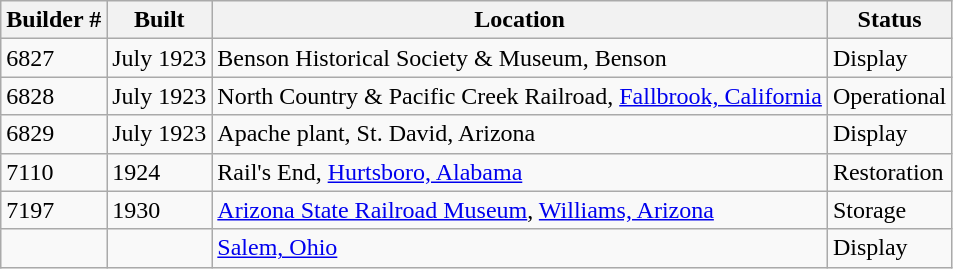<table class="wikitable">
<tr>
<th>Builder #</th>
<th>Built</th>
<th>Location</th>
<th>Status</th>
</tr>
<tr>
<td>6827</td>
<td>July 1923</td>
<td>Benson Historical Society & Museum, Benson</td>
<td>Display</td>
</tr>
<tr>
<td>6828</td>
<td>July 1923</td>
<td>North Country & Pacific Creek Railroad, <a href='#'>Fallbrook, California</a></td>
<td>Operational</td>
</tr>
<tr>
<td>6829</td>
<td>July 1923</td>
<td>Apache plant, St. David, Arizona</td>
<td>Display</td>
</tr>
<tr>
<td>7110</td>
<td>1924</td>
<td>Rail's End, <a href='#'>Hurtsboro, Alabama</a></td>
<td>Restoration</td>
</tr>
<tr>
<td>7197</td>
<td>1930</td>
<td><a href='#'>Arizona State Railroad Museum</a>, <a href='#'>Williams, Arizona</a></td>
<td>Storage</td>
</tr>
<tr>
<td></td>
<td></td>
<td><a href='#'>Salem, Ohio</a></td>
<td>Display</td>
</tr>
</table>
